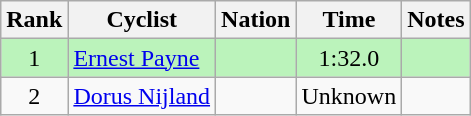<table class="wikitable sortable" style="text-align:center">
<tr>
<th>Rank</th>
<th>Cyclist</th>
<th>Nation</th>
<th>Time</th>
<th>Notes</th>
</tr>
<tr bgcolor=bbf3bb>
<td>1</td>
<td align=left><a href='#'>Ernest Payne</a></td>
<td align=left></td>
<td>1:32.0</td>
<td></td>
</tr>
<tr>
<td>2</td>
<td align=left><a href='#'>Dorus Nijland</a></td>
<td align=left></td>
<td>Unknown</td>
<td></td>
</tr>
</table>
